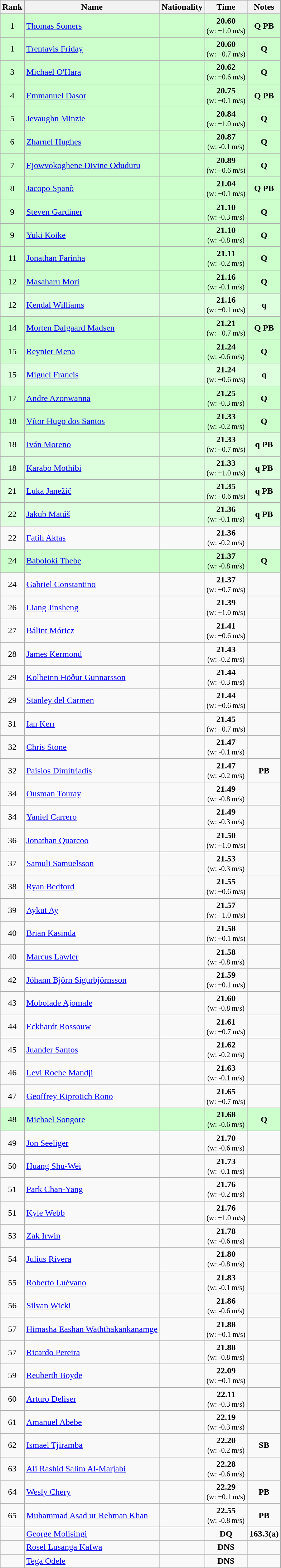<table class="wikitable sortable" style="text-align:center">
<tr>
<th>Rank</th>
<th>Name</th>
<th>Nationality</th>
<th>Time</th>
<th>Notes</th>
</tr>
<tr bgcolor=ccffcc>
<td>1</td>
<td align=left><a href='#'>Thomas Somers</a></td>
<td align=left></td>
<td><strong>20.60</strong><br><small>(w: +1.0 m/s)</small></td>
<td><strong>Q PB</strong></td>
</tr>
<tr bgcolor=ccffcc>
<td>1</td>
<td align=left><a href='#'>Trentavis Friday</a></td>
<td align=left></td>
<td><strong>20.60</strong><br><small>(w: +0.7 m/s)</small></td>
<td><strong>Q</strong></td>
</tr>
<tr bgcolor=ccffcc>
<td>3</td>
<td align=left><a href='#'>Michael O'Hara</a></td>
<td align=left></td>
<td><strong>20.62</strong><br><small>(w: +0.6 m/s)</small></td>
<td><strong>Q</strong></td>
</tr>
<tr bgcolor=ccffcc>
<td>4</td>
<td align=left><a href='#'>Emmanuel Dasor</a></td>
<td align=left></td>
<td><strong>20.75</strong><br><small>(w: +0.1 m/s)</small></td>
<td><strong>Q PB</strong></td>
</tr>
<tr bgcolor=ccffcc>
<td>5</td>
<td align=left><a href='#'>Jevaughn Minzie</a></td>
<td align=left></td>
<td><strong>20.84</strong><br><small>(w: +1.0 m/s)</small></td>
<td><strong>Q</strong></td>
</tr>
<tr bgcolor=ccffcc>
<td>6</td>
<td align=left><a href='#'>Zharnel Hughes</a></td>
<td align=left></td>
<td><strong>20.87</strong><br><small>(w: -0.1 m/s)</small></td>
<td><strong>Q</strong></td>
</tr>
<tr bgcolor=ccffcc>
<td>7</td>
<td align=left><a href='#'>Ejowvokoghene Divine Oduduru</a></td>
<td align=left></td>
<td><strong>20.89</strong><br><small>(w: +0.6 m/s)</small></td>
<td><strong>Q</strong></td>
</tr>
<tr bgcolor=ccffcc>
<td>8</td>
<td align=left><a href='#'>Jacopo Spanò</a></td>
<td align=left></td>
<td><strong>21.04</strong><br><small>(w: +0.1 m/s)</small></td>
<td><strong>Q PB</strong></td>
</tr>
<tr bgcolor=ccffcc>
<td>9</td>
<td align=left><a href='#'>Steven Gardiner</a></td>
<td align=left></td>
<td><strong>21.10</strong><br><small>(w: -0.3 m/s)</small></td>
<td><strong>Q</strong></td>
</tr>
<tr bgcolor=ccffcc>
<td>9</td>
<td align=left><a href='#'>Yuki Koike</a></td>
<td align=left></td>
<td><strong>21.10</strong><br><small>(w: -0.8 m/s)</small></td>
<td><strong>Q</strong></td>
</tr>
<tr bgcolor=ccffcc>
<td>11</td>
<td align=left><a href='#'>Jonathan Farinha</a></td>
<td align=left></td>
<td><strong>21.11</strong><br><small>(w: -0.2 m/s)</small></td>
<td><strong>Q</strong></td>
</tr>
<tr bgcolor=ccffcc>
<td>12</td>
<td align=left><a href='#'>Masaharu Mori</a></td>
<td align=left></td>
<td><strong>21.16</strong><br><small>(w: -0.1 m/s)</small></td>
<td><strong>Q</strong></td>
</tr>
<tr bgcolor=ddffdd>
<td>12</td>
<td align=left><a href='#'>Kendal Williams</a></td>
<td align=left></td>
<td><strong>21.16</strong><br><small>(w: +0.1 m/s)</small></td>
<td><strong>q</strong></td>
</tr>
<tr bgcolor=ccffcc>
<td>14</td>
<td align=left><a href='#'>Morten Dalgaard Madsen</a></td>
<td align=left></td>
<td><strong>21.21</strong><br><small>(w: +0.7 m/s)</small></td>
<td><strong>Q PB</strong></td>
</tr>
<tr bgcolor=ccffcc>
<td>15</td>
<td align=left><a href='#'>Reynier Mena</a></td>
<td align=left></td>
<td><strong>21.24</strong><br><small>(w: -0.6 m/s)</small></td>
<td><strong>Q</strong></td>
</tr>
<tr bgcolor=ddffdd>
<td>15</td>
<td align=left><a href='#'>Miguel Francis</a></td>
<td align=left></td>
<td><strong>21.24</strong><br><small>(w: +0.6 m/s)</small></td>
<td><strong>q</strong></td>
</tr>
<tr bgcolor=ccffcc>
<td>17</td>
<td align=left><a href='#'>Andre Azonwanna</a></td>
<td align=left></td>
<td><strong>21.25</strong><br><small>(w: -0.3 m/s)</small></td>
<td><strong>Q</strong></td>
</tr>
<tr bgcolor=ccffcc>
<td>18</td>
<td align=left><a href='#'>Vítor Hugo dos Santos</a></td>
<td align=left></td>
<td><strong>21.33</strong><br><small>(w: -0.2 m/s)</small></td>
<td><strong>Q</strong></td>
</tr>
<tr bgcolor=ddffdd>
<td>18</td>
<td align=left><a href='#'>Iván Moreno</a></td>
<td align=left></td>
<td><strong>21.33</strong><br><small>(w: +0.7 m/s)</small></td>
<td><strong>q PB</strong></td>
</tr>
<tr bgcolor=ddffdd>
<td>18</td>
<td align=left><a href='#'>Karabo Mothibi</a></td>
<td align=left></td>
<td><strong>21.33</strong><br><small>(w: +1.0 m/s)</small></td>
<td><strong>q PB</strong></td>
</tr>
<tr bgcolor=ddffdd>
<td>21</td>
<td align=left><a href='#'>Luka Janežič</a></td>
<td align=left></td>
<td><strong>21.35</strong><br><small>(w: +0.6 m/s)</small></td>
<td><strong>q PB</strong></td>
</tr>
<tr bgcolor=ddffdd>
<td>22</td>
<td align=left><a href='#'>Jakub Matúš</a></td>
<td align=left></td>
<td><strong>21.36</strong><br><small>(w: -0.1 m/s)</small></td>
<td><strong>q PB</strong></td>
</tr>
<tr>
<td>22</td>
<td align=left><a href='#'>Fatih Aktas</a></td>
<td align=left></td>
<td><strong>21.36</strong><br><small>(w: -0.2 m/s)</small></td>
<td></td>
</tr>
<tr bgcolor=ccffcc>
<td>24</td>
<td align=left><a href='#'>Baboloki Thebe</a></td>
<td align=left></td>
<td><strong>21.37</strong><br><small>(w: -0.8 m/s)</small></td>
<td><strong>Q</strong></td>
</tr>
<tr>
<td>24</td>
<td align=left><a href='#'>Gabriel Constantino</a></td>
<td align=left></td>
<td><strong>21.37</strong><br><small>(w: +0.7 m/s)</small></td>
<td></td>
</tr>
<tr>
<td>26</td>
<td align=left><a href='#'>Liang Jinsheng</a></td>
<td align=left></td>
<td><strong>21.39</strong><br><small>(w: +1.0 m/s)</small></td>
<td></td>
</tr>
<tr>
<td>27</td>
<td align=left><a href='#'>Bálint Móricz</a></td>
<td align=left></td>
<td><strong>21.41</strong><br><small>(w: +0.6 m/s)</small></td>
<td></td>
</tr>
<tr>
<td>28</td>
<td align=left><a href='#'>James Kermond</a></td>
<td align=left></td>
<td><strong>21.43</strong><br><small>(w: -0.2 m/s)</small></td>
<td></td>
</tr>
<tr>
<td>29</td>
<td align=left><a href='#'>Kolbeinn Höður Gunnarsson</a></td>
<td align=left></td>
<td><strong>21.44</strong><br><small>(w: -0.3 m/s)</small></td>
<td></td>
</tr>
<tr>
<td>29</td>
<td align=left><a href='#'>Stanley del Carmen</a></td>
<td align=left></td>
<td><strong>21.44</strong><br><small>(w: +0.6 m/s)</small></td>
<td></td>
</tr>
<tr>
<td>31</td>
<td align=left><a href='#'>Ian Kerr</a></td>
<td align=left></td>
<td><strong>21.45</strong><br><small>(w: +0.7 m/s)</small></td>
<td></td>
</tr>
<tr>
<td>32</td>
<td align=left><a href='#'>Chris Stone</a></td>
<td align=left></td>
<td><strong>21.47</strong><br><small>(w: -0.1 m/s)</small></td>
<td></td>
</tr>
<tr>
<td>32</td>
<td align=left><a href='#'>Paisios Dimitriadis</a></td>
<td align=left></td>
<td><strong>21.47</strong><br><small>(w: -0.2 m/s)</small></td>
<td><strong>PB</strong></td>
</tr>
<tr>
<td>34</td>
<td align=left><a href='#'>Ousman Touray</a></td>
<td align=left></td>
<td><strong>21.49</strong><br><small>(w: -0.8 m/s)</small></td>
<td></td>
</tr>
<tr>
<td>34</td>
<td align=left><a href='#'>Yaniel Carrero</a></td>
<td align=left></td>
<td><strong>21.49</strong><br><small>(w: -0.3 m/s)</small></td>
<td></td>
</tr>
<tr>
<td>36</td>
<td align=left><a href='#'>Jonathan Quarcoo</a></td>
<td align=left></td>
<td><strong>21.50</strong><br><small>(w: +1.0 m/s)</small></td>
<td></td>
</tr>
<tr>
<td>37</td>
<td align=left><a href='#'>Samuli Samuelsson</a></td>
<td align=left></td>
<td><strong>21.53</strong><br><small>(w: -0.3 m/s)</small></td>
<td></td>
</tr>
<tr>
<td>38</td>
<td align=left><a href='#'>Ryan Bedford</a></td>
<td align=left></td>
<td><strong>21.55</strong><br><small>(w: +0.6 m/s)</small></td>
<td></td>
</tr>
<tr>
<td>39</td>
<td align=left><a href='#'>Aykut Ay</a></td>
<td align=left></td>
<td><strong>21.57</strong><br><small>(w: +1.0 m/s)</small></td>
<td></td>
</tr>
<tr>
<td>40</td>
<td align=left><a href='#'>Brian Kasinda</a></td>
<td align=left></td>
<td><strong>21.58</strong><br><small>(w: +0.1 m/s)</small></td>
<td></td>
</tr>
<tr>
<td>40</td>
<td align=left><a href='#'>Marcus Lawler</a></td>
<td align=left></td>
<td><strong>21.58</strong><br><small>(w: -0.8 m/s)</small></td>
<td></td>
</tr>
<tr>
<td>42</td>
<td align=left><a href='#'>Jóhann Björn Sigurbjörnsson</a></td>
<td align=left></td>
<td><strong>21.59</strong><br><small>(w: +0.1 m/s)</small></td>
<td></td>
</tr>
<tr>
<td>43</td>
<td align=left><a href='#'>Mobolade Ajomale</a></td>
<td align=left></td>
<td><strong>21.60</strong><br><small>(w: -0.8 m/s)</small></td>
<td></td>
</tr>
<tr>
<td>44</td>
<td align=left><a href='#'>Eckhardt Rossouw</a></td>
<td align=left></td>
<td><strong>21.61</strong><br><small>(w: +0.7 m/s)</small></td>
<td></td>
</tr>
<tr>
<td>45</td>
<td align=left><a href='#'>Juander Santos</a></td>
<td align=left></td>
<td><strong>21.62</strong><br><small>(w: -0.2 m/s)</small></td>
<td></td>
</tr>
<tr>
<td>46</td>
<td align=left><a href='#'>Levi Roche Mandji</a></td>
<td align=left></td>
<td><strong>21.63</strong><br><small>(w: -0.1 m/s)</small></td>
<td></td>
</tr>
<tr>
<td>47</td>
<td align=left><a href='#'>Geoffrey Kiprotich Rono</a></td>
<td align=left></td>
<td><strong>21.65</strong><br><small>(w: +0.7 m/s)</small></td>
<td></td>
</tr>
<tr bgcolor=ccffcc>
<td>48</td>
<td align=left><a href='#'>Michael Songore</a></td>
<td align=left></td>
<td><strong>21.68</strong><br><small>(w: -0.6 m/s)</small></td>
<td><strong>Q</strong></td>
</tr>
<tr>
<td>49</td>
<td align=left><a href='#'>Jon Seeliger</a></td>
<td align=left></td>
<td><strong>21.70</strong><br><small>(w: -0.6 m/s)</small></td>
<td></td>
</tr>
<tr>
<td>50</td>
<td align=left><a href='#'>Huang Shu-Wei</a></td>
<td align=left></td>
<td><strong>21.73</strong><br><small>(w: -0.1 m/s)</small></td>
<td></td>
</tr>
<tr>
<td>51</td>
<td align=left><a href='#'>Park Chan-Yang</a></td>
<td align=left></td>
<td><strong>21.76</strong><br><small>(w: -0.2 m/s)</small></td>
<td></td>
</tr>
<tr>
<td>51</td>
<td align=left><a href='#'>Kyle Webb</a></td>
<td align=left></td>
<td><strong>21.76</strong><br><small>(w: +1.0 m/s)</small></td>
<td></td>
</tr>
<tr>
<td>53</td>
<td align=left><a href='#'>Zak Irwin</a></td>
<td align=left></td>
<td><strong>21.78</strong><br><small>(w: -0.6 m/s)</small></td>
<td></td>
</tr>
<tr>
<td>54</td>
<td align=left><a href='#'>Julius Rivera</a></td>
<td align=left></td>
<td><strong>21.80</strong><br><small>(w: -0.8 m/s)</small></td>
<td></td>
</tr>
<tr>
<td>55</td>
<td align=left><a href='#'>Roberto Luévano</a></td>
<td align=left></td>
<td><strong>21.83</strong><br><small>(w: -0.1 m/s)</small></td>
<td></td>
</tr>
<tr>
<td>56</td>
<td align=left><a href='#'>Silvan Wicki</a></td>
<td align=left></td>
<td><strong>21.86</strong><br><small>(w: -0.6 m/s)</small></td>
<td></td>
</tr>
<tr>
<td>57</td>
<td align=left><a href='#'>Himasha Eashan Waththakankanamge</a></td>
<td align=left></td>
<td><strong>21.88</strong><br><small>(w: +0.1 m/s)</small></td>
<td></td>
</tr>
<tr>
<td>57</td>
<td align=left><a href='#'>Ricardo Pereira</a></td>
<td align=left></td>
<td><strong>21.88</strong><br><small>(w: -0.8 m/s)</small></td>
<td></td>
</tr>
<tr>
<td>59</td>
<td align=left><a href='#'>Reuberth Boyde</a></td>
<td align=left></td>
<td><strong>22.09</strong><br><small>(w: +0.1 m/s)</small></td>
<td></td>
</tr>
<tr>
<td>60</td>
<td align=left><a href='#'>Arturo Deliser</a></td>
<td align=left></td>
<td><strong>22.11</strong><br><small>(w: -0.3 m/s)</small></td>
<td></td>
</tr>
<tr>
<td>61</td>
<td align=left><a href='#'>Amanuel Abebe</a></td>
<td align=left></td>
<td><strong>22.19</strong><br><small>(w: -0.3 m/s)</small></td>
<td></td>
</tr>
<tr>
<td>62</td>
<td align=left><a href='#'>Ismael Tjiramba</a></td>
<td align=left></td>
<td><strong>22.20</strong><br><small>(w: -0.2 m/s)</small></td>
<td><strong>SB</strong></td>
</tr>
<tr>
<td>63</td>
<td align=left><a href='#'>Ali Rashid Salim Al-Marjabi</a></td>
<td align=left></td>
<td><strong>22.28</strong><br><small>(w: -0.6 m/s)</small></td>
<td></td>
</tr>
<tr>
<td>64</td>
<td align=left><a href='#'>Wesly Chery</a></td>
<td align=left></td>
<td><strong>22.29</strong><br><small>(w: +0.1 m/s)</small></td>
<td><strong>PB</strong></td>
</tr>
<tr>
<td>65</td>
<td align=left><a href='#'>Muhammad Asad ur Rehman Khan</a></td>
<td align=left></td>
<td><strong>22.55</strong><br><small>(w: -0.8 m/s)</small></td>
<td><strong>PB</strong></td>
</tr>
<tr>
<td></td>
<td align=left><a href='#'>George Molisingi</a></td>
<td align=left></td>
<td><strong>DQ</strong></td>
<td><strong>163.3(a)</strong></td>
</tr>
<tr>
<td></td>
<td align=left><a href='#'>Rosel Lusanga Kafwa</a></td>
<td align=left></td>
<td><strong>DNS</strong></td>
<td></td>
</tr>
<tr>
<td></td>
<td align=left><a href='#'>Tega Odele</a></td>
<td align=left></td>
<td><strong>DNS</strong></td>
<td></td>
</tr>
</table>
